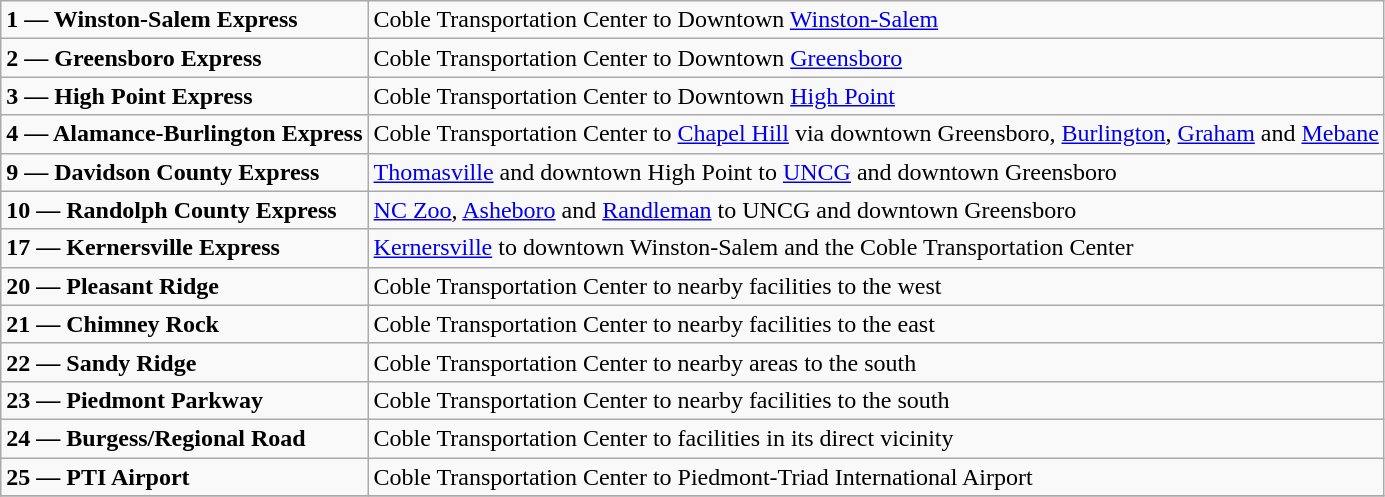<table class="wikitable">
<tr>
<td><strong>1 — Winston-Salem Express</strong></td>
<td>Coble Transportation Center to Downtown <a href='#'>Winston-Salem</a></td>
</tr>
<tr>
<td><strong>2 — Greensboro Express</strong></td>
<td>Coble Transportation Center to Downtown <a href='#'>Greensboro</a></td>
</tr>
<tr>
<td><strong>3 — High Point Express</strong></td>
<td>Coble Transportation Center to Downtown <a href='#'>High Point</a></td>
</tr>
<tr>
<td><strong>4 — Alamance-Burlington Express</strong></td>
<td>Coble Transportation Center to <a href='#'>Chapel Hill</a> via downtown Greensboro, <a href='#'>Burlington</a>, <a href='#'>Graham</a> and <a href='#'>Mebane</a></td>
</tr>
<tr>
<td><strong>9 — Davidson County Express</strong></td>
<td><a href='#'>Thomasville</a> and downtown High Point to <a href='#'>UNCG</a> and downtown Greensboro </td>
</tr>
<tr>
<td><strong>10 — Randolph County Express</strong></td>
<td><a href='#'>NC Zoo</a>, <a href='#'>Asheboro</a> and <a href='#'>Randleman</a> to UNCG and downtown Greensboro </td>
</tr>
<tr>
<td><strong>17 — Kernersville Express</strong></td>
<td><a href='#'>Kernersville</a> to downtown Winston-Salem and the Coble Transportation Center </td>
</tr>
<tr>
<td><strong>20 — Pleasant Ridge</strong></td>
<td>Coble Transportation Center to nearby facilities to the west </td>
</tr>
<tr>
<td><strong>21 — Chimney Rock</strong></td>
<td>Coble Transportation Center to nearby facilities to the east </td>
</tr>
<tr>
<td><strong>22 — Sandy Ridge</strong></td>
<td>Coble Transportation Center to nearby areas to the south </td>
</tr>
<tr>
<td><strong>23 — Piedmont Parkway</strong></td>
<td>Coble Transportation Center to nearby facilities to the south </td>
</tr>
<tr>
<td><strong>24 — Burgess/Regional Road</strong></td>
<td>Coble Transportation Center to facilities in its direct vicinity </td>
</tr>
<tr>
<td><strong>25 — PTI Airport</strong></td>
<td>Coble Transportation Center to Piedmont-Triad International Airport</td>
</tr>
<tr>
</tr>
</table>
